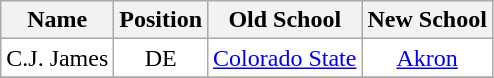<table class="wikitable sortable" border="1">
<tr>
<th>Name</th>
<th>Position</th>
<th>Old School</th>
<th>New School</th>
</tr>
<tr>
<td style="text-align:center; background:white">C.J. James</td>
<td style="text-align:center; background:white">DE</td>
<td style="text-align:center; background:white"><a href='#'>Colorado State</a></td>
<td style="text-align:center; background:white"><a href='#'>Akron</a></td>
</tr>
<tr>
</tr>
</table>
